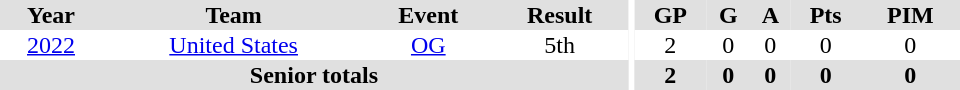<table border="0" cellpadding="1" cellspacing="0" ID="Table3" style="text-align:center; width:40em;">
<tr bgcolor="#e0e0e0">
<th>Year</th>
<th>Team</th>
<th>Event</th>
<th>Result</th>
<th rowspan="98" bgcolor="#ffffff"></th>
<th>GP</th>
<th>G</th>
<th>A</th>
<th>Pts</th>
<th>PIM</th>
</tr>
<tr>
<td><a href='#'>2022</a></td>
<td><a href='#'>United States</a></td>
<td><a href='#'>OG</a></td>
<td>5th</td>
<td>2</td>
<td>0</td>
<td>0</td>
<td>0</td>
<td>0</td>
</tr>
<tr bgcolor="#e0e0e0">
<th colspan="4">Senior totals</th>
<th>2</th>
<th>0</th>
<th>0</th>
<th>0</th>
<th>0</th>
</tr>
</table>
